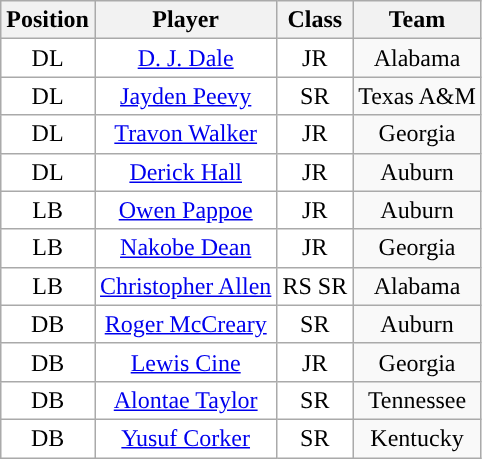<table class="wikitable sortable">
<tr>
<th>Position</th>
<th>Player</th>
<th>Class</th>
<th>Team</th>
</tr>
<tr style="text-align:center;">
<td style="background:white">DL</td>
<td style="background:white"><a href='#'>D. J. Dale</a></td>
<td style="background:white">JR</td>
<td>Alabama</td>
</tr>
<tr style="text-align:center;">
<td style="background:white">DL</td>
<td style="background:white"><a href='#'>Jayden Peevy</a></td>
<td style="background:white">SR</td>
<td>Texas A&M</td>
</tr>
<tr style="text-align:center;">
<td style="background:white">DL</td>
<td style="background:white"><a href='#'>Travon Walker</a></td>
<td style="background:white">JR</td>
<td>Georgia</td>
</tr>
<tr style="text-align:center;">
<td style="background:white">DL</td>
<td style="background:white"><a href='#'>Derick Hall</a></td>
<td style="background:white">JR</td>
<td>Auburn</td>
</tr>
<tr style="text-align:center;">
<td style="background:white">LB</td>
<td style="background:white"><a href='#'>Owen Pappoe</a></td>
<td style="background:white">JR</td>
<td>Auburn</td>
</tr>
<tr style="text-align:center;">
<td style="background:white">LB</td>
<td style="background:white"><a href='#'>Nakobe Dean</a></td>
<td style="background:white">JR</td>
<td>Georgia</td>
</tr>
<tr style="text-align:center;">
<td style="background:white">LB</td>
<td style="background:white"><a href='#'>Christopher Allen</a></td>
<td style="background:white">RS SR</td>
<td>Alabama</td>
</tr>
<tr style="text-align:center;">
<td style="background:white">DB</td>
<td style="background:white"><a href='#'>Roger McCreary</a></td>
<td style="background:white">SR</td>
<td>Auburn</td>
</tr>
<tr style="text-align:center;">
<td style="background:white">DB</td>
<td style="background:white"><a href='#'>Lewis Cine</a></td>
<td style="background:white">JR</td>
<td>Georgia</td>
</tr>
<tr style="text-align:center;">
<td style="background:white">DB</td>
<td style="background:white"><a href='#'>Alontae Taylor</a></td>
<td style="background:white">SR</td>
<td>Tennessee</td>
</tr>
<tr style="text-align:center;">
<td style="background:white">DB</td>
<td style="background:white"><a href='#'>Yusuf Corker</a></td>
<td style="background:white">SR</td>
<td>Kentucky</td>
</tr>
</table>
